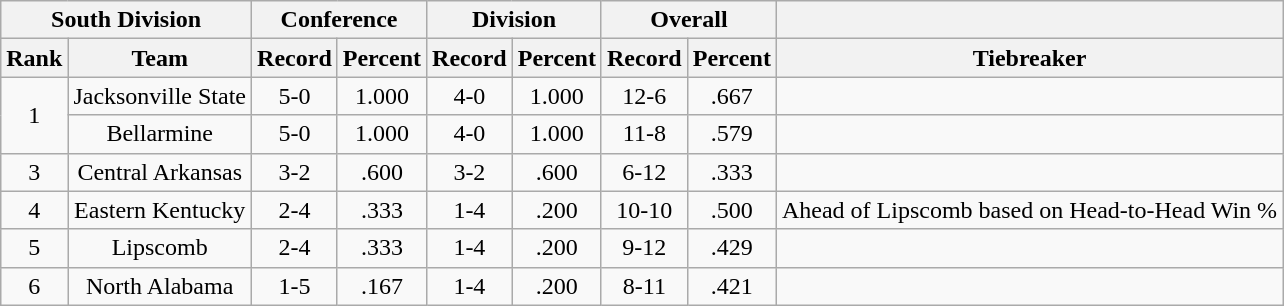<table class="wikitable sortable" style="text-align:center">
<tr>
<th colspan="2">South Division</th>
<th colspan="2">Conference</th>
<th colspan="2">Division</th>
<th colspan="2">Overall</th>
<th></th>
</tr>
<tr>
<th>Rank</th>
<th>Team</th>
<th>Record</th>
<th>Percent</th>
<th>Record</th>
<th>Percent</th>
<th>Record</th>
<th>Percent</th>
<th>Tiebreaker</th>
</tr>
<tr>
<td rowspan="2">1</td>
<td>Jacksonville State</td>
<td>5-0</td>
<td>1.000</td>
<td>4-0</td>
<td>1.000</td>
<td>12-6</td>
<td>.667</td>
<td></td>
</tr>
<tr>
<td>Bellarmine</td>
<td>5-0</td>
<td>1.000</td>
<td>4-0</td>
<td>1.000</td>
<td>11-8</td>
<td>.579</td>
<td></td>
</tr>
<tr>
<td>3</td>
<td>Central Arkansas</td>
<td>3-2</td>
<td>.600</td>
<td>3-2</td>
<td>.600</td>
<td>6-12</td>
<td>.333</td>
<td></td>
</tr>
<tr>
<td>4</td>
<td>Eastern Kentucky</td>
<td>2-4</td>
<td>.333</td>
<td>1-4</td>
<td>.200</td>
<td>10-10</td>
<td>.500</td>
<td>Ahead of Lipscomb based on Head-to-Head Win %</td>
</tr>
<tr>
<td>5</td>
<td>Lipscomb</td>
<td>2-4</td>
<td>.333</td>
<td>1-4</td>
<td>.200</td>
<td>9-12</td>
<td>.429</td>
<td></td>
</tr>
<tr>
<td>6</td>
<td>North Alabama</td>
<td>1-5</td>
<td>.167</td>
<td>1-4</td>
<td>.200</td>
<td>8-11</td>
<td>.421</td>
<td></td>
</tr>
</table>
